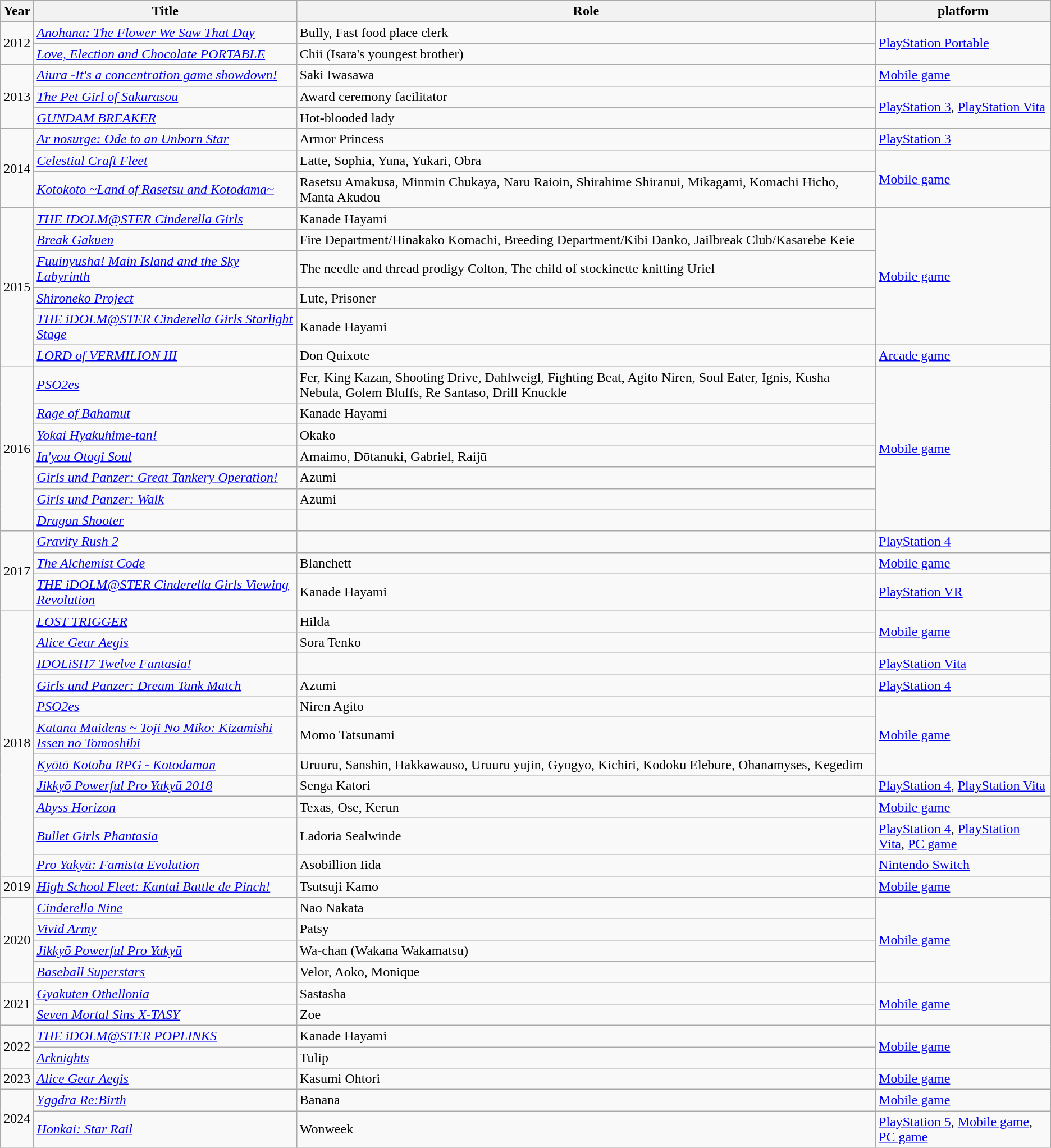<table class="wikitable">
<tr>
<th>Year</th>
<th>Title</th>
<th>Role</th>
<th>platform</th>
</tr>
<tr>
<td rowspan="2">2012</td>
<td><em><a href='#'> Anohana: The Flower We Saw That Day</a></em></td>
<td>Bully, Fast food place clerk</td>
<td rowspan="2"><a href='#'>PlayStation Portable</a></td>
</tr>
<tr>
<td><em><a href='#'> Love, Election and Chocolate PORTABLE</a></em></td>
<td>Chii (Isara's youngest brother)</td>
</tr>
<tr>
<td rowspan="3">2013</td>
<td><em><a href='#'> Aiura -It's a concentration game showdown!</a></em></td>
<td>Saki Iwasawa</td>
<td><a href='#'>Mobile game</a></td>
</tr>
<tr>
<td><em><a href='#'>The Pet Girl of Sakurasou</a></em></td>
<td>Award ceremony facilitator</td>
<td rowspan="2"><a href='#'>PlayStation 3</a>, <a href='#'>PlayStation Vita</a></td>
</tr>
<tr>
<td><em><a href='#'>GUNDAM BREAKER</a></em></td>
<td>Hot-blooded lady</td>
</tr>
<tr>
<td rowspan="3">2014</td>
<td><em><a href='#'>Ar nosurge: Ode to an Unborn Star</a></em></td>
<td>Armor Princess</td>
<td><a href='#'>PlayStation 3</a></td>
</tr>
<tr>
<td><em><a href='#'>Celestial Craft Fleet</a></em></td>
<td>Latte, Sophia, Yuna, Yukari, Obra</td>
<td rowspan="2"><a href='#'>Mobile game</a></td>
</tr>
<tr>
<td><em><a href='#'>Kotokoto ~Land of Rasetsu and Kotodama~</a></em></td>
<td>Rasetsu Amakusa, Minmin Chukaya, Naru Raioin, Shirahime Shiranui, Mikagami, Komachi Hicho, Manta Akudou</td>
</tr>
<tr>
<td rowspan="6">2015</td>
<td><em><a href='#'>THE IDOLM@STER Cinderella Girls</a></em></td>
<td>Kanade Hayami</td>
<td rowspan="5"><a href='#'>Mobile game</a></td>
</tr>
<tr>
<td><em><a href='#'>Break Gakuen</a></em></td>
<td>Fire Department/Hinakako Komachi, Breeding Department/Kibi Danko, Jailbreak Club/Kasarebe Keie</td>
</tr>
<tr>
<td><em><a href='#'>Fuuinyusha! Main Island and the Sky Labyrinth</a></em></td>
<td>The needle and thread prodigy Colton, The child of stockinette knitting Uriel</td>
</tr>
<tr>
<td><em><a href='#'>Shironeko Project</a></em></td>
<td>Lute, Prisoner</td>
</tr>
<tr>
<td><em><a href='#'>THE iDOLM@STER Cinderella Girls Starlight Stage</a></em></td>
<td>Kanade Hayami</td>
</tr>
<tr>
<td><em><a href='#'>LORD of VERMILION III</a></em></td>
<td>Don Quixote</td>
<td><a href='#'>Arcade game</a></td>
</tr>
<tr>
<td rowspan="7">2016</td>
<td><em><a href='#'>PSO2es</a></em></td>
<td>Fer, King Kazan, Shooting Drive, Dahlweigl, Fighting Beat, Agito Niren, Soul Eater, Ignis, Kusha Nebula, Golem Bluffs, Re Santaso, Drill Knuckle</td>
<td rowspan="7"><a href='#'>Mobile game</a></td>
</tr>
<tr>
<td><em><a href='#'>Rage of Bahamut</a></em></td>
<td>Kanade Hayami</td>
</tr>
<tr>
<td><em><a href='#'>Yokai Hyakuhime-tan!</a></em></td>
<td>Okako</td>
</tr>
<tr>
<td><em><a href='#'>In'you Otogi Soul</a></em></td>
<td>Amaimo, Dōtanuki, Gabriel, Raijū</td>
</tr>
<tr>
<td><em><a href='#'> Girls und Panzer: Great Tankery Operation!</a></em></td>
<td>Azumi</td>
</tr>
<tr>
<td><em><a href='#'> Girls und Panzer: Walk</a></em></td>
<td>Azumi</td>
</tr>
<tr>
<td><em><a href='#'>Dragon Shooter</a></em></td>
<td></td>
</tr>
<tr>
<td rowspan="3">2017</td>
<td><em><a href='#'>Gravity Rush 2</a></em></td>
<td></td>
<td><a href='#'>PlayStation 4</a></td>
</tr>
<tr>
<td><em><a href='#'>The Alchemist Code</a></em></td>
<td>Blanchett</td>
<td><a href='#'>Mobile game</a></td>
</tr>
<tr>
<td><em><a href='#'>THE iDOLM@STER Cinderella Girls Viewing Revolution</a></em></td>
<td>Kanade Hayami</td>
<td><a href='#'>PlayStation VR</a></td>
</tr>
<tr>
<td rowspan="11">2018</td>
<td><em><a href='#'>LOST TRIGGER</a></em></td>
<td>Hilda</td>
<td rowspan="2"><a href='#'>Mobile game</a></td>
</tr>
<tr>
<td><em><a href='#'>Alice Gear Aegis</a></em></td>
<td>Sora Tenko</td>
</tr>
<tr>
<td><em><a href='#'>IDOLiSH7 Twelve Fantasia!</a></em></td>
<td></td>
<td><a href='#'>PlayStation Vita</a></td>
</tr>
<tr>
<td><em><a href='#'> Girls und Panzer: Dream Tank Match</a></em></td>
<td>Azumi</td>
<td><a href='#'>PlayStation 4</a></td>
</tr>
<tr>
<td><em><a href='#'>PSO2es</a></em></td>
<td>Niren Agito</td>
<td rowspan="3"><a href='#'>Mobile game</a></td>
</tr>
<tr>
<td><em><a href='#'>Katana Maidens ~ Toji No Miko: Kizamishi Issen no Tomoshibi</a></em></td>
<td>Momo Tatsunami</td>
</tr>
<tr>
<td><em><a href='#'>Kyōtō Kotoba RPG - Kotodaman</a></em></td>
<td>Uruuru, Sanshin, Hakkawauso, Uruuru yujin, Gyogyo, Kichiri, Kodoku Elebure, Ohanamyses, Kegedim</td>
</tr>
<tr>
<td><em><a href='#'>Jikkyō Powerful Pro Yakyū 2018</a></em></td>
<td>Senga Katori</td>
<td><a href='#'>PlayStation 4</a>, <a href='#'>PlayStation Vita</a></td>
</tr>
<tr>
<td><em><a href='#'>Abyss Horizon</a></em></td>
<td>Texas, Ose, Kerun</td>
<td><a href='#'>Mobile game</a></td>
</tr>
<tr>
<td><em><a href='#'>Bullet Girls Phantasia</a></em></td>
<td>Ladoria Sealwinde</td>
<td><a href='#'>PlayStation 4</a>, <a href='#'>PlayStation Vita</a>, <a href='#'>PC game</a></td>
</tr>
<tr>
<td><em><a href='#'>Pro Yakyū: Famista Evolution</a></em></td>
<td>Asobillion Iida</td>
<td><a href='#'>Nintendo Switch</a></td>
</tr>
<tr>
<td>2019</td>
<td><em><a href='#'> High School Fleet: Kantai Battle de Pinch!</a></em></td>
<td>Tsutsuji Kamo</td>
<td><a href='#'>Mobile game</a></td>
</tr>
<tr>
<td rowspan="4">2020</td>
<td><em><a href='#'>Cinderella Nine</a></em></td>
<td>Nao Nakata</td>
<td rowspan="4"><a href='#'>Mobile game</a></td>
</tr>
<tr>
<td><em><a href='#'>Vivid Army</a></em></td>
<td>Patsy</td>
</tr>
<tr>
<td><em><a href='#'>Jikkyō Powerful Pro Yakyū</a></em></td>
<td>Wa-chan (Wakana Wakamatsu)</td>
</tr>
<tr>
<td><em><a href='#'>Baseball Superstars</a></em></td>
<td>Velor, Aoko, Monique</td>
</tr>
<tr>
<td rowspan="2">2021</td>
<td><em><a href='#'>Gyakuten Othellonia</a></em></td>
<td>Sastasha</td>
<td rowspan="2"><a href='#'>Mobile game</a></td>
</tr>
<tr>
<td><em><a href='#'> Seven Mortal Sins X-TASY</a></em></td>
<td>Zoe</td>
</tr>
<tr>
<td rowspan="2">2022</td>
<td><em><a href='#'>THE iDOLM@STER POPLINKS</a></em></td>
<td>Kanade Hayami</td>
<td rowspan="2"><a href='#'>Mobile game</a></td>
</tr>
<tr>
<td><em><a href='#'>Arknights</a></em></td>
<td>Tulip</td>
</tr>
<tr>
<td>2023</td>
<td><em><a href='#'>Alice Gear Aegis</a></em></td>
<td>Kasumi Ohtori</td>
<td><a href='#'>Mobile game</a></td>
</tr>
<tr>
<td rowspan="2">2024</td>
<td><em><a href='#'>Yggdra Re:Birth</a></em></td>
<td>Banana</td>
<td><a href='#'>Mobile game</a></td>
</tr>
<tr>
<td><em><a href='#'>Honkai: Star Rail</a></em></td>
<td>Wonweek</td>
<td><a href='#'>PlayStation 5</a>, <a href='#'>Mobile game</a>, <a href='#'>PC game</a></td>
</tr>
</table>
